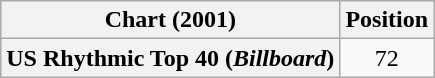<table class="wikitable plainrowheaders" style="text-align:center">
<tr>
<th>Chart (2001)</th>
<th>Position</th>
</tr>
<tr>
<th scope="row">US Rhythmic Top 40 (<em>Billboard</em>)</th>
<td>72</td>
</tr>
</table>
